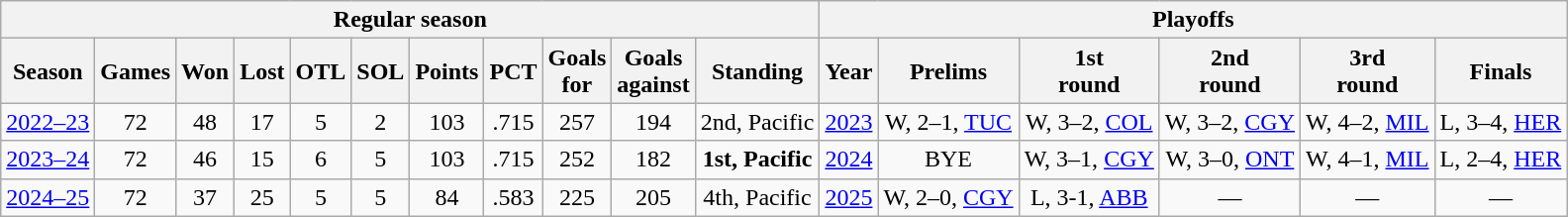<table class="wikitable" style="text-align:center;">
<tr>
<th colspan=11>Regular season</th>
<th colspan=6>Playoffs</th>
</tr>
<tr>
<th>Season</th>
<th>Games</th>
<th>Won</th>
<th>Lost</th>
<th>OTL</th>
<th>SOL</th>
<th>Points</th>
<th>PCT</th>
<th>Goals<br>for</th>
<th>Goals<br>against</th>
<th>Standing</th>
<th>Year</th>
<th>Prelims</th>
<th>1st<br>round</th>
<th>2nd<br>round</th>
<th>3rd<br>round</th>
<th>Finals</th>
</tr>
<tr>
<td><a href='#'>2022–23</a></td>
<td>72</td>
<td>48</td>
<td>17</td>
<td>5</td>
<td>2</td>
<td>103</td>
<td>.715</td>
<td>257</td>
<td>194</td>
<td>2nd, Pacific</td>
<td><a href='#'>2023</a></td>
<td>W, 2–1, <a href='#'>TUC</a></td>
<td>W, 3–2, <a href='#'>COL</a></td>
<td>W, 3–2, <a href='#'>CGY</a></td>
<td>W, 4–2, <a href='#'>MIL</a></td>
<td>L, 3–4, <a href='#'>HER</a></td>
</tr>
<tr>
<td><a href='#'>2023–24</a></td>
<td>72</td>
<td>46</td>
<td>15</td>
<td>6</td>
<td>5</td>
<td>103</td>
<td>.715</td>
<td>252</td>
<td>182</td>
<td><strong>1st, Pacific</strong></td>
<td><a href='#'>2024</a></td>
<td>BYE</td>
<td>W, 3–1, <a href='#'>CGY</a></td>
<td>W, 3–0, <a href='#'>ONT</a></td>
<td>W, 4–1, <a href='#'>MIL</a></td>
<td>L, 2–4, <a href='#'>HER</a></td>
</tr>
<tr>
<td><a href='#'>2024–25</a></td>
<td>72</td>
<td>37</td>
<td>25</td>
<td>5</td>
<td>5</td>
<td>84</td>
<td>.583</td>
<td>225</td>
<td>205</td>
<td>4th, Pacific</td>
<td><a href='#'>2025</a></td>
<td>W, 2–0, <a href='#'>CGY</a></td>
<td>L, 3-1, <a href='#'>ABB</a></td>
<td>—</td>
<td>—</td>
<td>—</td>
</tr>
</table>
